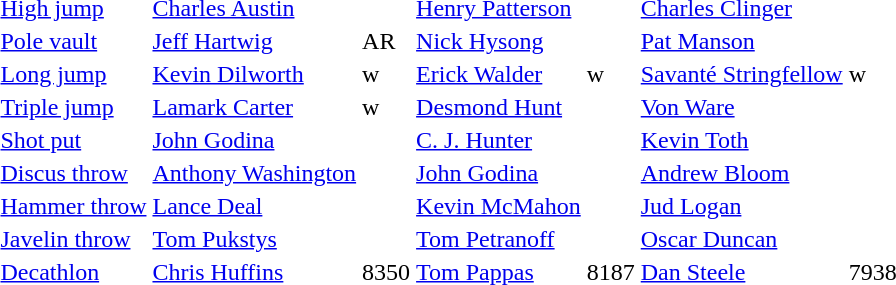<table>
<tr>
<td><a href='#'>High jump</a></td>
<td><a href='#'>Charles Austin</a></td>
<td></td>
<td><a href='#'>Henry Patterson</a></td>
<td></td>
<td><a href='#'>Charles Clinger</a></td>
<td></td>
</tr>
<tr>
<td><a href='#'>Pole vault</a></td>
<td><a href='#'>Jeff Hartwig</a></td>
<td>	AR</td>
<td><a href='#'>Nick Hysong</a></td>
<td></td>
<td><a href='#'>Pat Manson</a></td>
<td></td>
</tr>
<tr>
<td><a href='#'>Long jump</a></td>
<td><a href='#'>Kevin Dilworth</a></td>
<td>w</td>
<td><a href='#'>Erick Walder</a></td>
<td>w</td>
<td><a href='#'>Savanté Stringfellow</a></td>
<td>w</td>
</tr>
<tr>
<td><a href='#'>Triple jump</a></td>
<td><a href='#'>Lamark Carter</a></td>
<td>w</td>
<td><a href='#'>Desmond Hunt</a></td>
<td></td>
<td><a href='#'>Von Ware</a></td>
<td></td>
</tr>
<tr>
<td><a href='#'>Shot put</a></td>
<td><a href='#'>John Godina</a></td>
<td></td>
<td><a href='#'>C. J. Hunter</a></td>
<td></td>
<td><a href='#'>Kevin Toth</a></td>
<td></td>
</tr>
<tr>
<td><a href='#'>Discus throw</a></td>
<td><a href='#'>Anthony Washington</a></td>
<td></td>
<td><a href='#'>John Godina</a></td>
<td></td>
<td><a href='#'>Andrew Bloom</a></td>
<td></td>
</tr>
<tr>
<td><a href='#'>Hammer throw</a></td>
<td><a href='#'>Lance Deal</a></td>
<td></td>
<td><a href='#'>Kevin McMahon</a></td>
<td></td>
<td><a href='#'>Jud Logan</a></td>
<td></td>
</tr>
<tr>
<td><a href='#'>Javelin throw</a></td>
<td><a href='#'>Tom Pukstys</a></td>
<td></td>
<td><a href='#'>Tom Petranoff</a></td>
<td></td>
<td><a href='#'>Oscar Duncan</a></td>
<td></td>
</tr>
<tr>
<td><a href='#'>Decathlon</a></td>
<td><a href='#'>Chris Huffins</a></td>
<td>8350</td>
<td><a href='#'>Tom Pappas</a></td>
<td>8187</td>
<td><a href='#'>Dan Steele</a></td>
<td>7938</td>
</tr>
</table>
